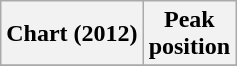<table class="wikitable sortable">
<tr>
<th>Chart (2012)</th>
<th>Peak<br>position</th>
</tr>
<tr>
</tr>
</table>
